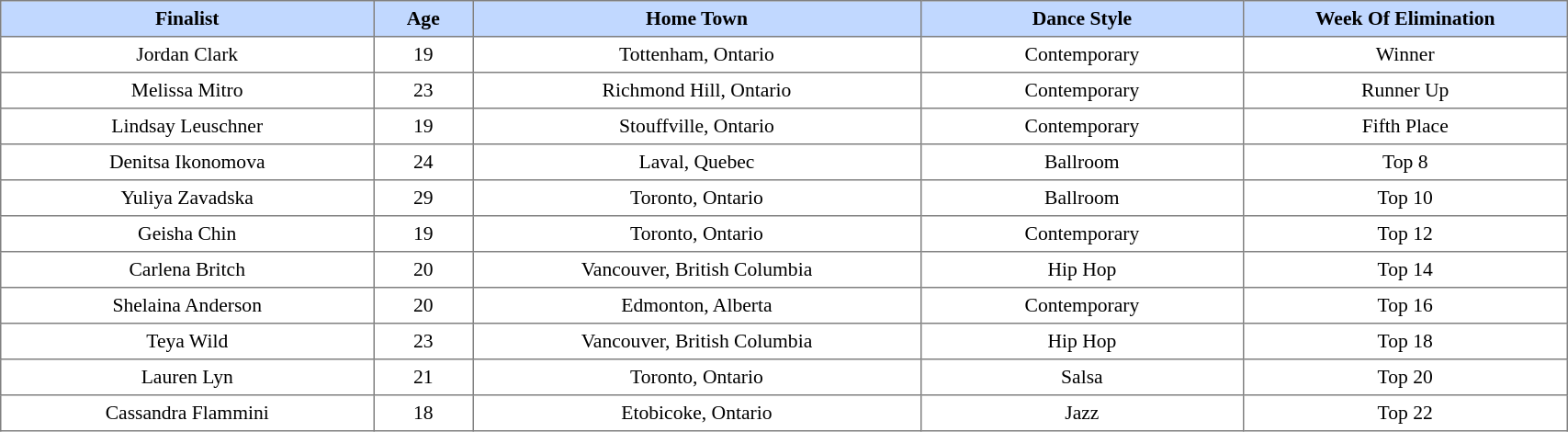<table border="1" cellpadding="4" cellspacing="0" style="text-align:center; font-size:90%; border-collapse:collapse;" width=90%>
<tr style="background:#C1D8FF;">
<th width=15%>Finalist</th>
<th width=4%; align=center>Age</th>
<th width=18%>Home Town</th>
<th width=13%>Dance Style</th>
<th width=13%>Week Of Elimination</th>
</tr>
<tr>
<td>Jordan Clark</td>
<td>19</td>
<td>Tottenham, Ontario</td>
<td>Contemporary</td>
<td>Winner</td>
</tr>
<tr>
<td>Melissa Mitro</td>
<td>23</td>
<td>Richmond Hill, Ontario</td>
<td>Contemporary</td>
<td>Runner Up</td>
</tr>
<tr>
<td>Lindsay Leuschner</td>
<td>19</td>
<td>Stouffville, Ontario</td>
<td>Contemporary</td>
<td>Fifth Place</td>
</tr>
<tr>
<td>Denitsa Ikonomova</td>
<td>24</td>
<td>Laval, Quebec</td>
<td>Ballroom</td>
<td>Top 8</td>
</tr>
<tr>
<td>Yuliya Zavadska</td>
<td>29</td>
<td>Toronto, Ontario</td>
<td>Ballroom</td>
<td>Top 10</td>
</tr>
<tr>
<td>Geisha Chin</td>
<td>19</td>
<td>Toronto, Ontario</td>
<td>Contemporary</td>
<td>Top 12</td>
</tr>
<tr>
<td>Carlena Britch</td>
<td>20</td>
<td>Vancouver, British Columbia</td>
<td>Hip Hop</td>
<td>Top 14</td>
</tr>
<tr>
<td>Shelaina Anderson</td>
<td>20</td>
<td>Edmonton, Alberta</td>
<td>Contemporary</td>
<td>Top 16</td>
</tr>
<tr>
<td>Teya Wild</td>
<td>23</td>
<td>Vancouver, British Columbia</td>
<td>Hip Hop</td>
<td>Top 18</td>
</tr>
<tr>
<td>Lauren Lyn</td>
<td>21</td>
<td>Toronto, Ontario</td>
<td>Salsa</td>
<td>Top 20</td>
</tr>
<tr>
<td>Cassandra Flammini</td>
<td>18</td>
<td>Etobicoke, Ontario</td>
<td>Jazz</td>
<td>Top 22</td>
</tr>
</table>
